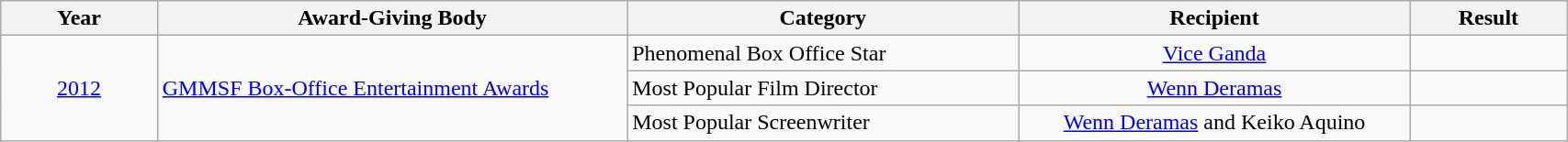<table | width="90%" class="wikitable sortable">
<tr>
<th width="10%">Year</th>
<th width="30%">Award-Giving Body</th>
<th width="25%">Category</th>
<th width="25%">Recipient</th>
<th width="10%">Result</th>
</tr>
<tr>
<td rowspan="3" align="center"><a href='#'>2012</a></td>
<td rowspan="3" align="left"><a href='#'>GMMSF Box-Office Entertainment Awards</a></td>
<td align="left">Phenomenal Box Office Star</td>
<td align="center"><a href='#'>Vice Ganda</a></td>
<td></td>
</tr>
<tr>
<td>Most Popular Film Director</td>
<td align=center><a href='#'>Wenn Deramas</a></td>
<td></td>
</tr>
<tr>
<td>Most Popular Screenwriter</td>
<td align=center><a href='#'>Wenn Deramas</a> and Keiko Aquino</td>
<td></td>
</tr>
</table>
